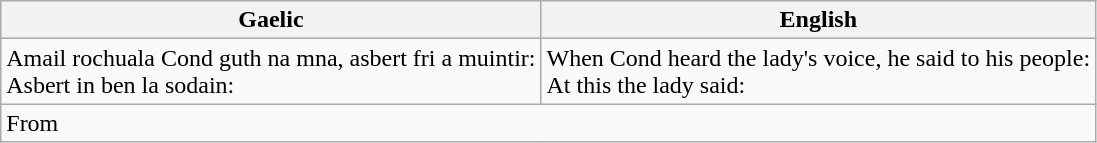<table class="wikitable">
<tr>
<th>Gaelic</th>
<th>English</th>
</tr>
<tr>
<td>Amail rochuala Cond guth na mna, asbert fri a muintir:<br>Asbert in ben la sodain:</td>
<td>When Cond heard the lady's voice, he said to his people:<br>At this the lady said:</td>
</tr>
<tr>
<td colspan=2>From </td>
</tr>
</table>
